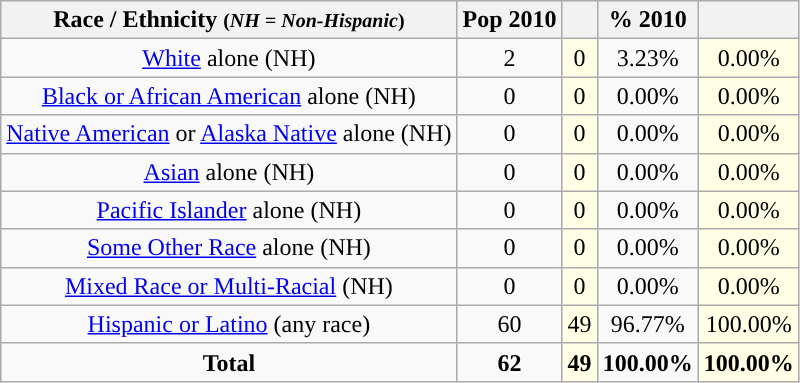<table class="wikitable" style="text-align:center;">
<tr>
<th>Race / Ethnicity <small>(<em>NH = Non-Hispanic</em>)</small></th>
<th>Pop 2010</th>
<th></th>
<th>% 2010</th>
<th></th>
</tr>
<tr>
<td><a href='#'>White</a> alone (NH)</td>
<td>2</td>
<td style='background: #ffffe6;'>0</td>
<td>3.23%</td>
<td style='background: #ffffe6;'>0.00%</td>
</tr>
<tr>
<td><a href='#'>Black or African American</a> alone (NH)</td>
<td>0</td>
<td style='background: #ffffe6;'>0</td>
<td>0.00%</td>
<td style='background: #ffffe6;'>0.00%</td>
</tr>
<tr>
<td><a href='#'>Native American</a> or <a href='#'>Alaska Native</a> alone (NH)</td>
<td>0</td>
<td style='background: #ffffe6;'>0</td>
<td>0.00%</td>
<td style='background: #ffffe6;'>0.00%</td>
</tr>
<tr>
<td><a href='#'>Asian</a> alone (NH)</td>
<td>0</td>
<td style='background: #ffffe6;'>0</td>
<td>0.00%</td>
<td style='background: #ffffe6;'>0.00%</td>
</tr>
<tr>
<td><a href='#'>Pacific Islander</a> alone (NH)</td>
<td>0</td>
<td style='background: #ffffe6;'>0</td>
<td>0.00%</td>
<td style='background: #ffffe6;'>0.00%</td>
</tr>
<tr>
<td><a href='#'>Some Other Race</a> alone (NH)</td>
<td>0</td>
<td style='background: #ffffe6;'>0</td>
<td>0.00%</td>
<td style='background: #ffffe6;'>0.00%</td>
</tr>
<tr>
<td><a href='#'>Mixed Race or Multi-Racial</a> (NH)</td>
<td>0</td>
<td style='background: #ffffe6;'>0</td>
<td>0.00%</td>
<td style='background: #ffffe6;'>0.00%</td>
</tr>
<tr>
<td><a href='#'>Hispanic or Latino</a> (any race)</td>
<td>60</td>
<td style='background: #ffffe6;'>49</td>
<td>96.77%</td>
<td style='background: #ffffe6;'>100.00%</td>
</tr>
<tr>
<td><strong>Total</strong></td>
<td><strong>62</strong></td>
<td style='background: #ffffe6;'><strong>49</strong></td>
<td><strong>100.00%</strong></td>
<td style='background: #ffffe6;'><strong>100.00%</strong></td>
</tr>
</table>
